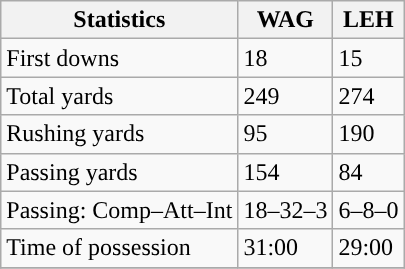<table class="wikitable" style="float: left;">
<tr>
<th>Statistics</th>
<th>WAG</th>
<th>LEH</th>
</tr>
<tr>
<td>First downs</td>
<td>18</td>
<td>15</td>
</tr>
<tr>
<td>Total yards</td>
<td>249</td>
<td>274</td>
</tr>
<tr>
<td>Rushing yards</td>
<td>95</td>
<td>190</td>
</tr>
<tr>
<td>Passing yards</td>
<td>154</td>
<td>84</td>
</tr>
<tr>
<td>Passing: Comp–Att–Int</td>
<td>18–32–3</td>
<td>6–8–0</td>
</tr>
<tr>
<td>Time of possession</td>
<td>31:00</td>
<td>29:00</td>
</tr>
<tr>
</tr>
</table>
